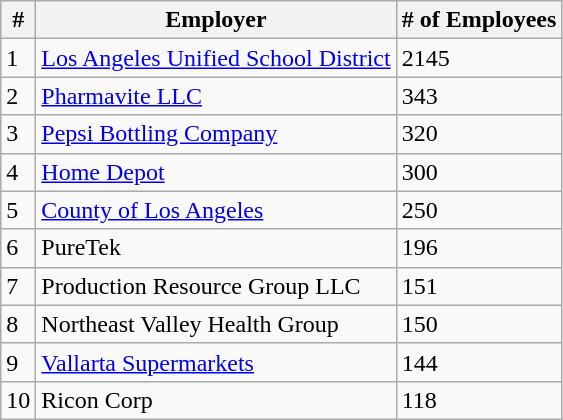<table class="wikitable">
<tr>
<th>#</th>
<th>Employer</th>
<th># of Employees</th>
</tr>
<tr>
<td>1</td>
<td><a href='#'>Los Angeles Unified School District</a></td>
<td>2145</td>
</tr>
<tr>
<td>2</td>
<td><a href='#'>Pharmavite LLC</a></td>
<td>343</td>
</tr>
<tr>
<td>3</td>
<td><a href='#'>Pepsi Bottling Company</a></td>
<td>320</td>
</tr>
<tr>
<td>4</td>
<td><a href='#'>Home Depot</a></td>
<td>300</td>
</tr>
<tr>
<td>5</td>
<td><a href='#'>County of Los Angeles</a></td>
<td>250</td>
</tr>
<tr>
<td>6</td>
<td>PureTek</td>
<td>196</td>
</tr>
<tr>
<td>7</td>
<td>Production Resource Group LLC</td>
<td>151</td>
</tr>
<tr>
<td>8</td>
<td>Northeast Valley Health Group</td>
<td>150</td>
</tr>
<tr>
<td>9</td>
<td><a href='#'>Vallarta Supermarkets</a></td>
<td>144</td>
</tr>
<tr>
<td>10</td>
<td>Ricon Corp</td>
<td>118</td>
</tr>
</table>
